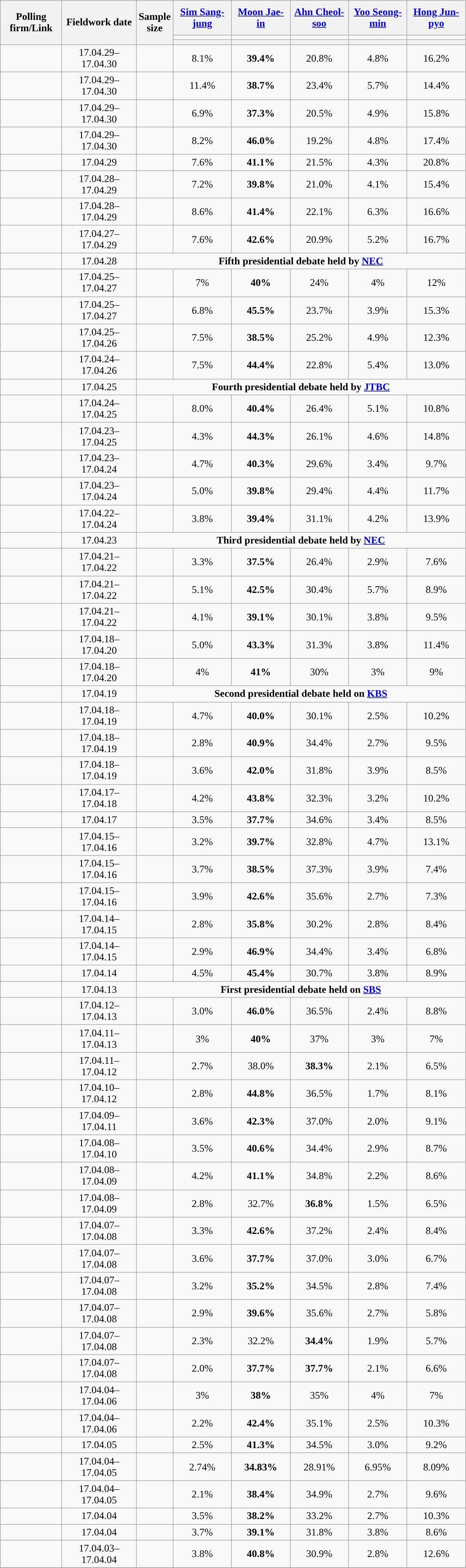<table class="wikitable mw-collapsible mw-collapsed" style="text-align:center">
<tr style="height:55px; background:#e9e9e9;">
<th style="width:90px;" rowspan="3">Polling firm/Link</th>
<th style="width:110px;" rowspan="3">Fieldwork date</th>
<th style="width:35px;" rowspan="3">Sample<br>size</th>
<th style="width:85px;"><a href='#'>Sim Sang-jung</a></th>
<th style="width:85px;"><a href='#'>Moon Jae-in</a></th>
<th style="width:85px;"><a href='#'>Ahn Cheol-soo</a></th>
<th style="width:85px;"><a href='#'>Yoo Seong-min</a></th>
<th style="width:85px;"><a href='#'>Hong Jun-pyo</a></th>
</tr>
<tr>
<td></td>
<td></td>
<td></td>
<td></td>
<td></td>
</tr>
<tr>
<th></th>
<th></th>
<th></th>
<th></th>
<th></th>
</tr>
<tr>
<td></td>
<td>17.04.29–17.04.30</td>
<td></td>
<td>8.1%</td>
<td><strong>39.4%</strong></td>
<td>20.8%</td>
<td>4.8%</td>
<td>16.2%</td>
</tr>
<tr>
<td></td>
<td>17.04.29–17.04.30</td>
<td></td>
<td>11.4%</td>
<td><strong>38.7%</strong></td>
<td>23.4%</td>
<td>5.7%</td>
<td>14.4%</td>
</tr>
<tr>
<td></td>
<td>17.04.29–17.04.30</td>
<td></td>
<td>6.9%</td>
<td><strong>37.3%</strong></td>
<td>20.5%</td>
<td>4.9%</td>
<td>15.8%</td>
</tr>
<tr>
<td></td>
<td>17.04.29–17.04.30</td>
<td></td>
<td>8.2%</td>
<td><strong>46.0%</strong></td>
<td>19.2%</td>
<td>4.8%</td>
<td>17.4%</td>
</tr>
<tr>
<td></td>
<td>17.04.29</td>
<td></td>
<td>7.6%</td>
<td><strong>41.1%</strong></td>
<td>21.5%</td>
<td>4.3%</td>
<td>20.8%</td>
</tr>
<tr>
<td></td>
<td>17.04.28–17.04.29</td>
<td></td>
<td>7.2%</td>
<td><strong>39.8%</strong></td>
<td>21.0%</td>
<td>4.1%</td>
<td>15.4%</td>
</tr>
<tr>
<td> </td>
<td>17.04.28–17.04.29</td>
<td></td>
<td>8.6%</td>
<td><strong>41.4%</strong></td>
<td>22.1%</td>
<td>6.3%</td>
<td>16.6%</td>
</tr>
<tr>
<td></td>
<td>17.04.27–17.04.29</td>
<td></td>
<td>7.6%</td>
<td><strong>42.6%</strong></td>
<td>20.9%</td>
<td>5.2%</td>
<td>16.7%</td>
</tr>
<tr>
<td></td>
<td>17.04.28</td>
<td colspan="11"><strong>Fifth presidential debate held by <a href='#'>NEC</a></strong></td>
</tr>
<tr>
<td></td>
<td>17.04.25–17.04.27</td>
<td></td>
<td>7%</td>
<td><strong>40%</strong></td>
<td>24%</td>
<td>4%</td>
<td>12%</td>
</tr>
<tr>
<td></td>
<td>17.04.25–17.04.27</td>
<td></td>
<td>6.8%</td>
<td><strong>45.5%</strong></td>
<td>23.7%</td>
<td>3.9%</td>
<td>15.3%</td>
</tr>
<tr>
<td></td>
<td>17.04.25–17.04.26</td>
<td></td>
<td>7.5%</td>
<td><strong>38.5%</strong></td>
<td>25.2%</td>
<td>4.9%</td>
<td>12.3%</td>
</tr>
<tr>
<td></td>
<td>17.04.24–17.04.26</td>
<td></td>
<td>7.5%</td>
<td><strong>44.4%</strong></td>
<td>22.8%</td>
<td>5.4%</td>
<td>13.0%</td>
</tr>
<tr>
<td></td>
<td>17.04.25</td>
<td colspan="11"><strong>Fourth presidential debate held by <a href='#'>JTBC</a></strong></td>
</tr>
<tr>
<td></td>
<td>17.04.24–17.04.25</td>
<td></td>
<td>8.0%</td>
<td><strong>40.4%</strong></td>
<td>26.4%</td>
<td>5.1%</td>
<td>10.8%</td>
</tr>
<tr>
<td></td>
<td>17.04.23–17.04.25</td>
<td></td>
<td>4.3%</td>
<td><strong>44.3%</strong></td>
<td>26.1%</td>
<td>4.6%</td>
<td>14.8%</td>
</tr>
<tr>
<td></td>
<td>17.04.23–17.04.24</td>
<td></td>
<td>4.7%</td>
<td><strong>40.3%</strong></td>
<td>29.6%</td>
<td>3.4%</td>
<td>9.7%</td>
</tr>
<tr>
<td></td>
<td>17.04.23–17.04.24</td>
<td></td>
<td>5.0%</td>
<td><strong>39.8%</strong></td>
<td>29.4%</td>
<td>4.4%</td>
<td>11.7%</td>
</tr>
<tr>
<td></td>
<td>17.04.22–17.04.24</td>
<td></td>
<td>3.8%</td>
<td><strong>39.4%</strong></td>
<td>31.1%</td>
<td>4.2%</td>
<td>13.9%</td>
</tr>
<tr>
<td></td>
<td>17.04.23</td>
<td colspan="11"><strong>Third presidential debate held by <a href='#'>NEC</a></strong></td>
</tr>
<tr>
<td></td>
<td>17.04.21–17.04.22</td>
<td></td>
<td>3.3%</td>
<td><strong>37.5%</strong></td>
<td>26.4%</td>
<td>2.9%</td>
<td>7.6%</td>
</tr>
<tr>
<td> </td>
<td>17.04.21–17.04.22</td>
<td></td>
<td>5.1%</td>
<td><strong>42.5%</strong></td>
<td>30.4%</td>
<td>5.7%</td>
<td>8.9%</td>
</tr>
<tr>
<td></td>
<td>17.04.21–17.04.22</td>
<td></td>
<td>4.1%</td>
<td><strong>39.1%</strong></td>
<td>30.1%</td>
<td>3.8%</td>
<td>9.5%</td>
</tr>
<tr>
<td></td>
<td>17.04.18–17.04.20</td>
<td></td>
<td>5.0%</td>
<td><strong>43.3%</strong></td>
<td>31.3%</td>
<td>3.8%</td>
<td>11.4%</td>
</tr>
<tr>
<td></td>
<td>17.04.18–17.04.20</td>
<td></td>
<td>4%</td>
<td><strong>41%</strong></td>
<td>30%</td>
<td>3%</td>
<td>9%</td>
</tr>
<tr>
<td></td>
<td>17.04.19</td>
<td colspan="11"><strong>Second presidential debate held on <a href='#'>KBS</a></strong></td>
</tr>
<tr>
<td></td>
<td>17.04.18–17.04.19</td>
<td></td>
<td>4.7%</td>
<td><strong>40.0%</strong></td>
<td>30.1%</td>
<td>2.5%</td>
<td>10.2%</td>
</tr>
<tr>
<td></td>
<td>17.04.18–17.04.19</td>
<td></td>
<td>2.8%</td>
<td><strong>40.9%</strong></td>
<td>34.4%</td>
<td>2.7%</td>
<td>9.5%</td>
</tr>
<tr>
<td></td>
<td>17.04.18–17.04.19</td>
<td></td>
<td>3.6%</td>
<td><strong>42.0%</strong></td>
<td>31.8%</td>
<td>3.9%</td>
<td>8.5%</td>
</tr>
<tr>
<td></td>
<td>17.04.17–17.04.18</td>
<td></td>
<td>4.2%</td>
<td><strong>43.8%</strong></td>
<td>32.3%</td>
<td>3.2%</td>
<td>10.2%</td>
</tr>
<tr>
<td></td>
<td>17.04.17</td>
<td></td>
<td>3.5%</td>
<td><strong>37.7%</strong></td>
<td>34.6%</td>
<td>3.4%</td>
<td>8.5%</td>
</tr>
<tr>
<td></td>
<td>17.04.15–17.04.16</td>
<td></td>
<td>3.2%</td>
<td><strong>39.7%</strong></td>
<td>32.8%</td>
<td>4.7%</td>
<td>13.1%</td>
</tr>
<tr>
<td></td>
<td>17.04.15–17.04.16</td>
<td></td>
<td>3.7%</td>
<td><strong>38.5%</strong></td>
<td>37.3%</td>
<td>3.9%</td>
<td>7.4%</td>
</tr>
<tr>
<td></td>
<td>17.04.15–17.04.16</td>
<td></td>
<td>3.9%</td>
<td><strong>42.6%</strong></td>
<td>35.6%</td>
<td>2.7%</td>
<td>7.3%</td>
</tr>
<tr>
<td></td>
<td>17.04.14–17.04.15</td>
<td></td>
<td>2.8%</td>
<td><strong>35.8%</strong></td>
<td>30.2%</td>
<td>2.8%</td>
<td>8.4%</td>
</tr>
<tr>
<td></td>
<td>17.04.14–17.04.15</td>
<td></td>
<td>2.9%</td>
<td><strong>46.9%</strong></td>
<td>34.4%</td>
<td>3.4%</td>
<td>6.8%</td>
</tr>
<tr>
<td> </td>
<td>17.04.14</td>
<td></td>
<td>4.5%</td>
<td><strong>45.4%</strong></td>
<td>30.7%</td>
<td>3.8%</td>
<td>8.9%</td>
</tr>
<tr>
<td></td>
<td>17.04.13</td>
<td colspan="11"><strong>First presidential debate held on <a href='#'>SBS</a></strong></td>
</tr>
<tr>
<td></td>
<td>17.04.12–17.04.13</td>
<td></td>
<td>3.0%</td>
<td><strong>46.0%</strong></td>
<td>36.5%</td>
<td>2.4%</td>
<td>8.8%</td>
</tr>
<tr>
<td></td>
<td>17.04.11–17.04.13</td>
<td></td>
<td>3%</td>
<td><strong>40%</strong></td>
<td>37%</td>
<td>3%</td>
<td>7%</td>
</tr>
<tr>
<td></td>
<td>17.04.11–17.04.12</td>
<td></td>
<td>2.7%</td>
<td>38.0%</td>
<td style="background:"><strong>38.3%</strong></td>
<td>2.1%</td>
<td>6.5%</td>
</tr>
<tr>
<td></td>
<td>17.04.10–17.04.12</td>
<td></td>
<td>2.8%</td>
<td><strong>44.8%</strong></td>
<td>36.5%</td>
<td>1.7%</td>
<td>8.1%</td>
</tr>
<tr>
<td></td>
<td>17.04.09–17.04.11</td>
<td></td>
<td>3.6%</td>
<td><strong>42.3%</strong></td>
<td>37.0%</td>
<td>2.0%</td>
<td>9.1%</td>
</tr>
<tr>
<td></td>
<td>17.04.08–17.04.10</td>
<td></td>
<td>3.5%</td>
<td><strong>40.6%</strong></td>
<td>34.4%</td>
<td>2.9%</td>
<td>8.7%</td>
</tr>
<tr>
<td> </td>
<td>17.04.08–17.04.09</td>
<td></td>
<td>4.2%</td>
<td><strong>41.1%</strong></td>
<td>34.8%</td>
<td>2.2%</td>
<td>8.6%</td>
</tr>
<tr>
<td></td>
<td>17.04.08–17.04.09</td>
<td></td>
<td>2.8%</td>
<td>32.7%</td>
<td style="background:"><strong>36.8%</strong></td>
<td>1.5%</td>
<td>6.5%</td>
</tr>
<tr>
<td></td>
<td>17.04.07–17.04.08</td>
<td></td>
<td>3.3%</td>
<td><strong>42.6%</strong></td>
<td>37.2%</td>
<td>2.4%</td>
<td>8.4%</td>
</tr>
<tr>
<td></td>
<td>17.04.07–17.04.08</td>
<td></td>
<td>3.6%</td>
<td><strong>37.7%</strong></td>
<td>37.0%</td>
<td>3.0%</td>
<td>6.7%</td>
</tr>
<tr>
<td></td>
<td>17.04.07–17.04.08</td>
<td></td>
<td>3.2%</td>
<td><strong>35.2%</strong></td>
<td>34.5%</td>
<td>2.8%</td>
<td>7.4%</td>
</tr>
<tr>
<td> </td>
<td>17.04.07–17.04.08</td>
<td></td>
<td>2.9%</td>
<td><strong>39.6%</strong></td>
<td>35.6%</td>
<td>2.7%</td>
<td>5.8%</td>
</tr>
<tr>
<td></td>
<td>17.04.07–17.04.08</td>
<td></td>
<td>2.3%</td>
<td>32.2%</td>
<td style="background:"><strong>34.4%</strong></td>
<td>1.9%</td>
<td>5.7%</td>
</tr>
<tr>
<td></td>
<td>17.04.07–17.04.08</td>
<td></td>
<td>2.0%</td>
<td><strong>37.7%</strong></td>
<td style="background:"><strong>37.7%</strong></td>
<td>2.1%</td>
<td>6.6%</td>
</tr>
<tr>
<td></td>
<td>17.04.04–17.04.06</td>
<td></td>
<td>3%</td>
<td><strong>38%</strong></td>
<td>35%</td>
<td>4%</td>
<td>7%</td>
</tr>
<tr>
<td></td>
<td>17.04.04–17.04.06</td>
<td></td>
<td>2.2%</td>
<td><strong>42.4%</strong></td>
<td>35.1%</td>
<td>2.5%</td>
<td>10.3%</td>
</tr>
<tr>
<td></td>
<td>17.04.05</td>
<td></td>
<td>2.5%</td>
<td><strong>41.3%</strong></td>
<td>34.5%</td>
<td>3.0%</td>
<td>9.2%</td>
</tr>
<tr>
<td></td>
<td>17.04.04–17.04.05</td>
<td></td>
<td>2.74%</td>
<td><strong>34.83%</strong></td>
<td>28.91%</td>
<td>6.95%</td>
<td>8.09%</td>
</tr>
<tr>
<td></td>
<td>17.04.04–17.04.05</td>
<td></td>
<td>2.1%</td>
<td><strong>38.4%</strong></td>
<td>34.9%</td>
<td>2.7%</td>
<td>9.6%</td>
</tr>
<tr>
<td></td>
<td>17.04.04</td>
<td></td>
<td>3.5%</td>
<td><strong>38.2%</strong></td>
<td>33.2%</td>
<td>2.7%</td>
<td>10.3%</td>
</tr>
<tr>
<td></td>
<td>17.04.04</td>
<td></td>
<td>3.7%</td>
<td><strong>39.1%</strong></td>
<td>31.8%</td>
<td>3.8%</td>
<td>8.6%</td>
</tr>
<tr>
<td></td>
<td>17.04.03–17.04.04</td>
<td></td>
<td>3.8%</td>
<td><strong>40.8%</strong></td>
<td>30.9%</td>
<td>2.8%</td>
<td>12.6%</td>
</tr>
<tr>
</tr>
</table>
